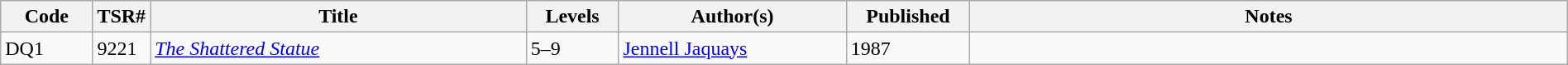<table class="wikitable" style="width: 100%">
<tr>
<th scope="col" style="width: 6%;">Code</th>
<th>TSR#</th>
<th scope="col" style="width: 25%;">Title</th>
<th scope="col" style="width: 6%;">Levels</th>
<th scope="col" style="width: 15%;">Author(s)</th>
<th scope="col" style="width: 8%;">Published</th>
<th scope="col" style="width: 40%;">Notes</th>
</tr>
<tr>
<td>DQ1</td>
<td>9221</td>
<td><em><a href='#'>The Shattered Statue</a></em></td>
<td>5–9</td>
<td><a href='#'>Jennell Jaquays</a></td>
<td>1987</td>
<td> </td>
</tr>
</table>
